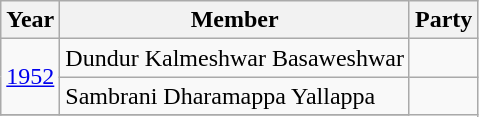<table class="wikitable sortable">
<tr>
<th>Year</th>
<th>Member</th>
<th colspan="2">Party</th>
</tr>
<tr>
<td rowspan=2><a href='#'>1952</a></td>
<td>Dundur Kalmeshwar Basaweshwar</td>
<td></td>
</tr>
<tr>
<td>Sambrani Dharamappa Yallappa</td>
</tr>
<tr>
</tr>
</table>
